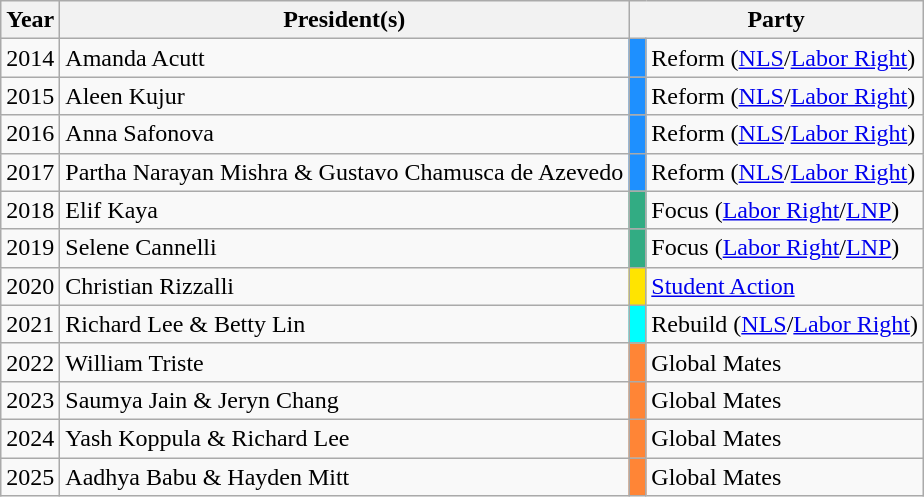<table class="wikitable">
<tr>
<th>Year</th>
<th>President(s)</th>
<th colspan="2">Party</th>
</tr>
<tr>
<td>2014</td>
<td>Amanda Acutt</td>
<td style="background:#1E90FF"> </td>
<td rowspan="1" style="text-align:left;">Reform (<a href='#'>NLS</a>/<a href='#'>Labor Right</a>)</td>
</tr>
<tr>
<td>2015</td>
<td>Aleen Kujur</td>
<td style="background:#1E90FF"> </td>
<td rowspan="1" style="text-align:left;">Reform (<a href='#'>NLS</a>/<a href='#'>Labor Right</a>)</td>
</tr>
<tr>
<td>2016</td>
<td>Anna Safonova</td>
<td style="background:#1E90FF"> </td>
<td rowspan="1" style="text-align:left;">Reform (<a href='#'>NLS</a>/<a href='#'>Labor Right</a>)</td>
</tr>
<tr>
<td>2017</td>
<td>Partha Narayan Mishra & Gustavo Chamusca de Azevedo</td>
<td style="background:#1E90FF"> </td>
<td rowspan="1" style="text-align:left;">Reform (<a href='#'>NLS</a>/<a href='#'>Labor Right</a>)</td>
</tr>
<tr>
<td>2018</td>
<td>Elif Kaya</td>
<td style="background:#32AC83"> </td>
<td rowspan="1" style="text-align:left;">Focus (<a href='#'>Labor Right</a>/<a href='#'>LNP</a>)</td>
</tr>
<tr>
<td>2019</td>
<td>Selene Cannelli</td>
<td style="background:#32AC83"> </td>
<td rowspan="1" style="text-align:left;">Focus (<a href='#'>Labor Right</a>/<a href='#'>LNP</a>)</td>
</tr>
<tr>
<td>2020</td>
<td>Christian Rizzalli</td>
<td style="background:#FFE400"> </td>
<td style="text-align:left;"><a href='#'>Student Action</a></td>
</tr>
<tr>
<td>2021</td>
<td>Richard Lee & Betty Lin</td>
<td style="background:#00FFFF"> </td>
<td rowspan="1" style="text-align:left;">Rebuild (<a href='#'>NLS</a>/<a href='#'>Labor Right</a>)</td>
</tr>
<tr>
<td>2022</td>
<td>William Triste</td>
<td style="background:#FF8536"> </td>
<td rowspan="1" style="text-align:left;">Global Mates</td>
</tr>
<tr>
<td>2023</td>
<td>Saumya Jain & Jeryn Chang</td>
<td style="background:#FF8536"> </td>
<td rowspan="1" style="text-align:left;">Global Mates</td>
</tr>
<tr>
<td>2024</td>
<td>Yash Koppula & Richard Lee</td>
<td style="background:#FF8536"> </td>
<td rowspan="1" style="text-align:left;">Global Mates</td>
</tr>
<tr>
<td>2025</td>
<td>Aadhya Babu & Hayden Mitt</td>
<td style="background:#FF8536"> </td>
<td rowspan="1" style="text-align:left;">Global Mates</td>
</tr>
</table>
